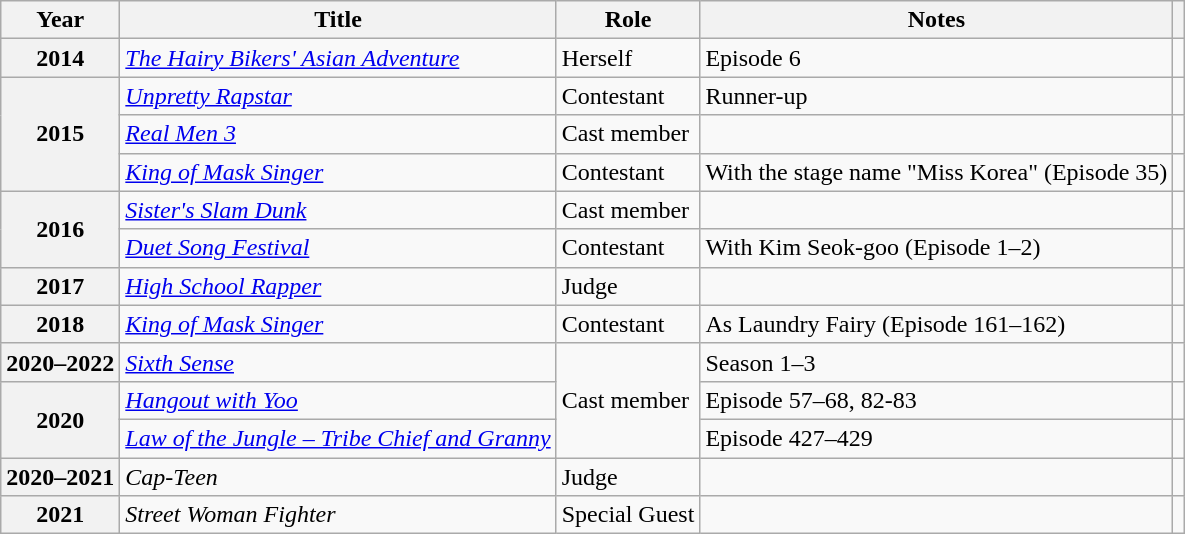<table class="wikitable plainrowheaders">
<tr>
<th scope="col">Year</th>
<th scope="col">Title</th>
<th scope="col">Role</th>
<th scope="col">Notes</th>
<th scope="col" class="unsortable"></th>
</tr>
<tr>
<th scope="row">2014</th>
<td><em><a href='#'>The Hairy Bikers' Asian Adventure</a></em></td>
<td>Herself</td>
<td>Episode 6</td>
<td style="text-align:center"></td>
</tr>
<tr>
<th scope="row" rowspan="3">2015</th>
<td><em><a href='#'>Unpretty Rapstar</a></em></td>
<td>Contestant</td>
<td>Runner-up</td>
<td style="text-align:center"></td>
</tr>
<tr>
<td><em><a href='#'>Real Men 3</a></em></td>
<td>Cast member</td>
<td></td>
<td style="text-align:center"></td>
</tr>
<tr>
<td><em><a href='#'>King of Mask Singer</a></em></td>
<td>Contestant</td>
<td>With the stage name "Miss Korea" (Episode 35)</td>
<td style="text-align:center"></td>
</tr>
<tr>
<th scope="row" rowspan="2">2016</th>
<td><em><a href='#'>Sister's Slam Dunk</a></em></td>
<td>Cast member</td>
<td></td>
<td style="text-align:center"></td>
</tr>
<tr>
<td><em><a href='#'>Duet Song Festival</a></em></td>
<td>Contestant</td>
<td>With Kim Seok-goo (Episode 1–2)</td>
<td style="text-align:center"></td>
</tr>
<tr>
<th scope="row">2017</th>
<td><em><a href='#'>High School Rapper</a></em></td>
<td>Judge</td>
<td></td>
<td style="text-align:center"></td>
</tr>
<tr>
<th scope="row">2018</th>
<td><em><a href='#'>King of Mask Singer</a></em></td>
<td>Contestant</td>
<td>As Laundry Fairy (Episode 161–162)</td>
<td style="text-align:center"></td>
</tr>
<tr>
<th scope="row">2020–2022</th>
<td><em><a href='#'>Sixth Sense</a></em></td>
<td rowspan="3">Cast member</td>
<td>Season 1–3</td>
<td style="text-align:center"></td>
</tr>
<tr>
<th scope="row" rowspan="2">2020</th>
<td><em><a href='#'>Hangout with Yoo</a></em></td>
<td>Episode 57–68, 82-83</td>
<td style="text-align:center"></td>
</tr>
<tr>
<td><em><a href='#'>Law of the Jungle – Tribe Chief and Granny</a></em></td>
<td>Episode 427–429</td>
<td style="text-align:center"></td>
</tr>
<tr>
<th scope="row">2020–2021</th>
<td><em>Cap-Teen</em></td>
<td>Judge</td>
<td></td>
<td style="text-align:center"></td>
</tr>
<tr>
<th scope="row">2021</th>
<td><em>Street Woman Fighter</em></td>
<td>Special Guest</td>
<td></td>
<td style="text-align:center"></td>
</tr>
</table>
